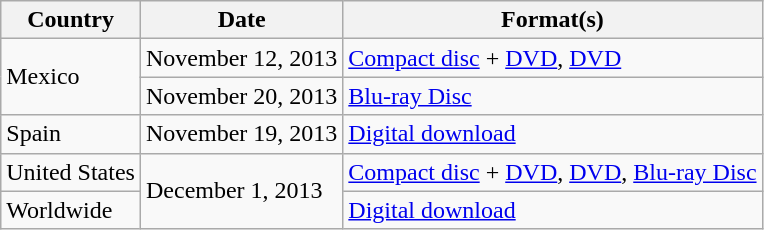<table class="wikitable plainrowheaders">
<tr>
<th scope="col">Country</th>
<th>Date</th>
<th>Format(s)</th>
</tr>
<tr>
<td rowspan="2">Mexico</td>
<td>November 12, 2013</td>
<td><a href='#'>Compact disc</a> + <a href='#'>DVD</a>, <a href='#'>DVD</a></td>
</tr>
<tr>
<td>November 20, 2013</td>
<td><a href='#'>Blu-ray Disc</a></td>
</tr>
<tr>
<td scope="row">Spain</td>
<td>November 19, 2013</td>
<td><a href='#'>Digital download</a></td>
</tr>
<tr>
<td scope="row">United States</td>
<td rowspan="2">December 1, 2013</td>
<td><a href='#'>Compact disc</a> + <a href='#'>DVD</a>, <a href='#'>DVD</a>, <a href='#'>Blu-ray Disc</a></td>
</tr>
<tr>
<td scope="row">Worldwide</td>
<td><a href='#'>Digital download</a></td>
</tr>
</table>
